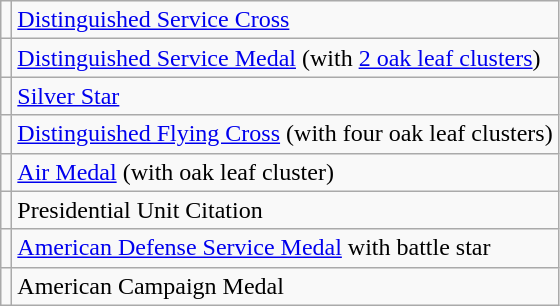<table class="wikitable">
<tr>
<td></td>
<td><a href='#'>Distinguished Service Cross</a></td>
</tr>
<tr>
<td></td>
<td><a href='#'>Distinguished Service Medal</a> (with <a href='#'>2 oak leaf clusters</a>)</td>
</tr>
<tr>
<td></td>
<td><a href='#'>Silver Star</a></td>
</tr>
<tr>
<td></td>
<td><a href='#'>Distinguished Flying Cross</a> (with four oak leaf clusters)</td>
</tr>
<tr>
<td></td>
<td><a href='#'>Air Medal</a> (with oak leaf cluster)</td>
</tr>
<tr>
<td></td>
<td>Presidential Unit Citation</td>
</tr>
<tr>
<td></td>
<td><a href='#'>American Defense Service Medal</a> with battle star</td>
</tr>
<tr>
<td></td>
<td>American Campaign Medal</td>
</tr>
</table>
